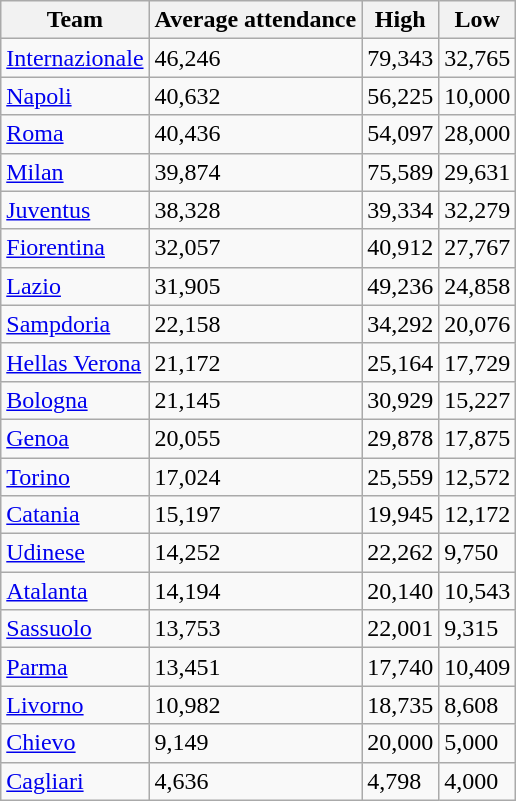<table class="wikitable">
<tr>
<th>Team</th>
<th>Average attendance</th>
<th>High</th>
<th>Low</th>
</tr>
<tr>
<td><a href='#'>Internazionale</a></td>
<td>46,246</td>
<td>79,343</td>
<td>32,765</td>
</tr>
<tr>
<td><a href='#'>Napoli</a></td>
<td>40,632</td>
<td>56,225</td>
<td>10,000</td>
</tr>
<tr>
<td><a href='#'>Roma</a></td>
<td>40,436</td>
<td>54,097</td>
<td>28,000</td>
</tr>
<tr>
<td><a href='#'>Milan</a></td>
<td>39,874</td>
<td>75,589</td>
<td>29,631</td>
</tr>
<tr>
<td><a href='#'>Juventus</a></td>
<td>38,328</td>
<td>39,334</td>
<td>32,279</td>
</tr>
<tr>
<td><a href='#'>Fiorentina</a></td>
<td>32,057</td>
<td>40,912</td>
<td>27,767</td>
</tr>
<tr>
<td><a href='#'>Lazio</a></td>
<td>31,905</td>
<td>49,236</td>
<td>24,858</td>
</tr>
<tr>
<td><a href='#'>Sampdoria</a></td>
<td>22,158</td>
<td>34,292</td>
<td>20,076</td>
</tr>
<tr>
<td><a href='#'>Hellas Verona</a></td>
<td>21,172</td>
<td>25,164</td>
<td>17,729</td>
</tr>
<tr>
<td><a href='#'>Bologna</a></td>
<td>21,145</td>
<td>30,929</td>
<td>15,227</td>
</tr>
<tr>
<td><a href='#'>Genoa</a></td>
<td>20,055</td>
<td>29,878</td>
<td>17,875</td>
</tr>
<tr>
<td><a href='#'>Torino</a></td>
<td>17,024</td>
<td>25,559</td>
<td>12,572</td>
</tr>
<tr>
<td><a href='#'>Catania</a></td>
<td>15,197</td>
<td>19,945</td>
<td>12,172</td>
</tr>
<tr>
<td><a href='#'>Udinese</a></td>
<td>14,252</td>
<td>22,262</td>
<td>9,750</td>
</tr>
<tr>
<td><a href='#'>Atalanta</a></td>
<td>14,194</td>
<td>20,140</td>
<td>10,543</td>
</tr>
<tr>
<td><a href='#'>Sassuolo</a></td>
<td>13,753</td>
<td>22,001</td>
<td>9,315</td>
</tr>
<tr>
<td><a href='#'>Parma</a></td>
<td>13,451</td>
<td>17,740</td>
<td>10,409</td>
</tr>
<tr>
<td><a href='#'>Livorno</a></td>
<td>10,982</td>
<td>18,735</td>
<td>8,608</td>
</tr>
<tr>
<td><a href='#'>Chievo</a></td>
<td>9,149</td>
<td>20,000</td>
<td>5,000</td>
</tr>
<tr>
<td><a href='#'>Cagliari</a></td>
<td>4,636</td>
<td>4,798</td>
<td>4,000</td>
</tr>
</table>
